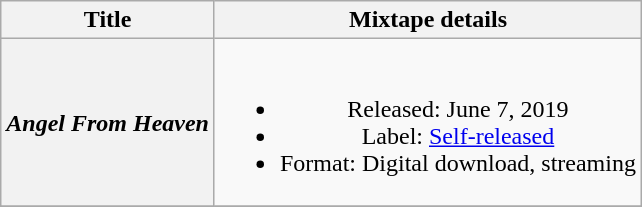<table class="wikitable plainrowheaders" style="text-align:center;">
<tr>
<th scope="col">Title</th>
<th scope="col">Mixtape details</th>
</tr>
<tr>
<th scope="row"><em>Angel From Heaven</em></th>
<td><br><ul><li>Released: June 7, 2019</li><li>Label: <a href='#'>Self-released</a></li><li>Format: Digital download, streaming</li></ul></td>
</tr>
<tr>
</tr>
</table>
